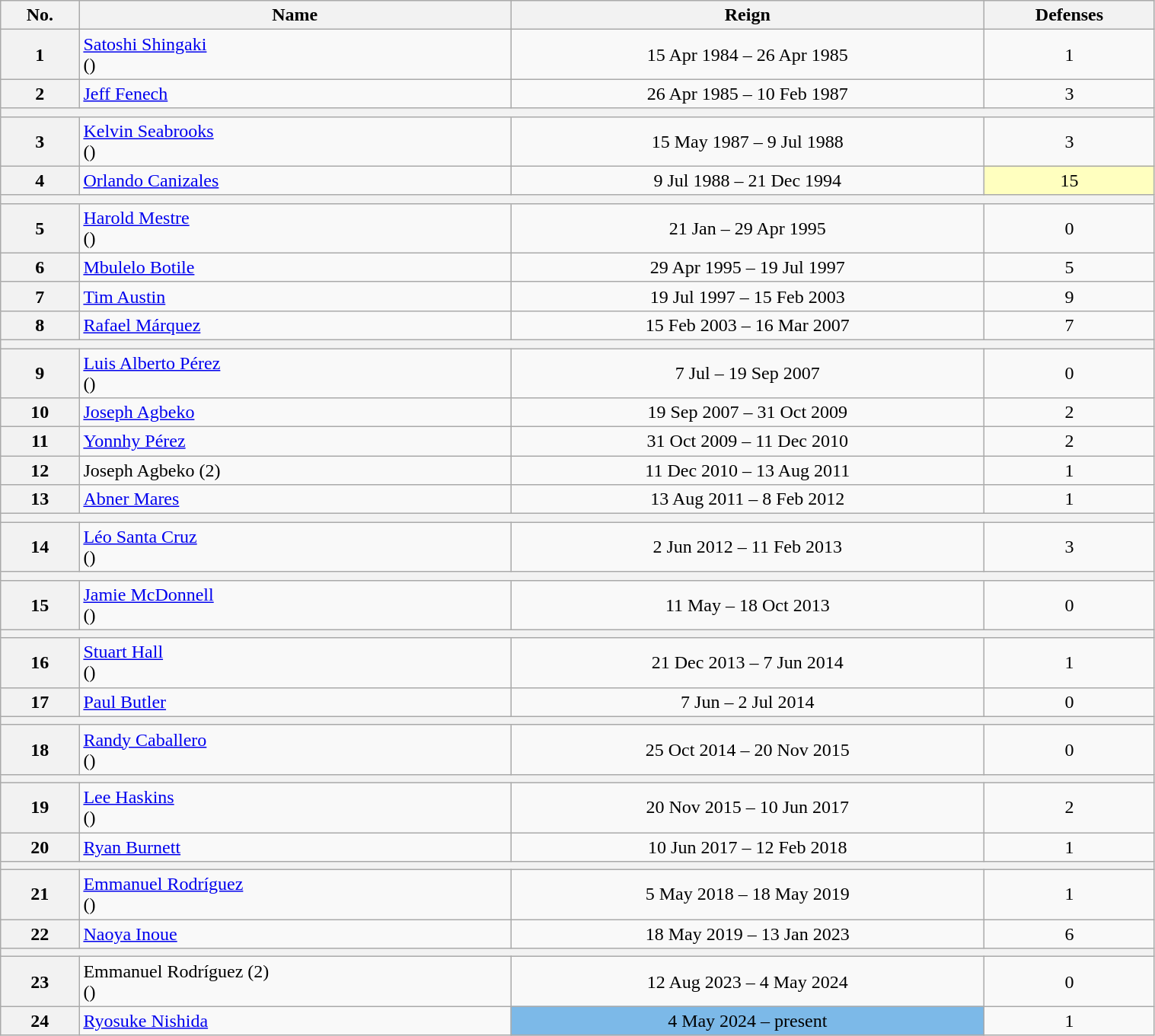<table class="wikitable sortable" style="width:80%;">
<tr>
<th>No.</th>
<th>Name</th>
<th>Reign</th>
<th>Defenses</th>
</tr>
<tr align=center>
<th>1</th>
<td align=left><a href='#'>Satoshi Shingaki</a><br>()</td>
<td>15 Apr 1984 – 26 Apr 1985</td>
<td>1</td>
</tr>
<tr align=center>
<th>2</th>
<td align=left><a href='#'>Jeff Fenech</a></td>
<td>26 Apr 1985 – 10 Feb 1987</td>
<td>3</td>
</tr>
<tr align=center>
<th colspan=4></th>
</tr>
<tr align=center>
<th>3</th>
<td align=left><a href='#'>Kelvin Seabrooks</a><br>()</td>
<td>15 May 1987 – 9 Jul 1988</td>
<td>3</td>
</tr>
<tr align=center>
<th>4</th>
<td align=left><a href='#'>Orlando Canizales</a></td>
<td>9 Jul 1988 – 21 Dec 1994</td>
<td style="background:#ffffbf;">15</td>
</tr>
<tr align=center>
<th colspan=4></th>
</tr>
<tr align=center>
<th>5</th>
<td align=left><a href='#'>Harold Mestre</a><br>()</td>
<td>21 Jan – 29 Apr 1995</td>
<td>0</td>
</tr>
<tr align=center>
<th>6</th>
<td align=left><a href='#'>Mbulelo Botile</a></td>
<td>29 Apr 1995 – 19 Jul 1997</td>
<td>5</td>
</tr>
<tr align=center>
<th>7</th>
<td align=left><a href='#'>Tim Austin</a></td>
<td>19 Jul 1997 – 15 Feb 2003</td>
<td>9</td>
</tr>
<tr align=center>
<th>8</th>
<td align=left><a href='#'>Rafael Márquez</a></td>
<td>15 Feb 2003 – 16 Mar 2007</td>
<td>7</td>
</tr>
<tr align=center>
<th colspan=4></th>
</tr>
<tr align=center>
<th>9</th>
<td align=left><a href='#'>Luis Alberto Pérez</a><br>()</td>
<td>7 Jul – 19 Sep 2007</td>
<td>0</td>
</tr>
<tr align=center>
<th>10</th>
<td align=left><a href='#'>Joseph Agbeko</a></td>
<td>19 Sep 2007 – 31 Oct 2009</td>
<td>2</td>
</tr>
<tr align=center>
<th>11</th>
<td align=left><a href='#'>Yonnhy Pérez</a></td>
<td>31 Oct 2009 – 11 Dec 2010</td>
<td>2</td>
</tr>
<tr align=center>
<th>12</th>
<td align=left>Joseph Agbeko (2)</td>
<td>11 Dec 2010 – 13 Aug 2011</td>
<td>1</td>
</tr>
<tr align=center>
<th>13</th>
<td align=left><a href='#'>Abner Mares</a></td>
<td>13 Aug 2011 – 8 Feb 2012</td>
<td>1</td>
</tr>
<tr align=center>
<th colspan=4></th>
</tr>
<tr align=center>
<th>14</th>
<td align=left><a href='#'>Léo Santa Cruz</a><br>()</td>
<td>2 Jun 2012 – 11 Feb 2013</td>
<td>3</td>
</tr>
<tr align=center>
<th colspan=4></th>
</tr>
<tr align=center>
<th>15</th>
<td align=left><a href='#'>Jamie McDonnell</a><br>()</td>
<td>11 May – 18 Oct 2013</td>
<td>0</td>
</tr>
<tr align=center>
<th colspan=4></th>
</tr>
<tr align=center>
<th>16</th>
<td align=left><a href='#'>Stuart Hall</a><br>()</td>
<td>21 Dec 2013 – 7 Jun 2014</td>
<td>1</td>
</tr>
<tr align=center>
<th>17</th>
<td align=left><a href='#'>Paul Butler</a></td>
<td>7 Jun – 2 Jul 2014</td>
<td>0</td>
</tr>
<tr align=center>
<th colspan=4></th>
</tr>
<tr align=center>
<th>18</th>
<td align=left><a href='#'>Randy Caballero</a><br>()</td>
<td>25 Oct 2014 – 20 Nov 2015</td>
<td>0</td>
</tr>
<tr align=center>
<th colspan=4></th>
</tr>
<tr align=center>
<th>19</th>
<td align=left><a href='#'>Lee Haskins</a><br>()</td>
<td>20 Nov 2015 – 10 Jun 2017</td>
<td>2</td>
</tr>
<tr align=center>
<th>20</th>
<td align=left><a href='#'>Ryan Burnett</a></td>
<td>10 Jun 2017 – 12 Feb 2018</td>
<td>1</td>
</tr>
<tr align=center>
<th colspan=4></th>
</tr>
<tr align=center>
<th>21</th>
<td align=left><a href='#'>Emmanuel Rodríguez</a><br>()</td>
<td>5 May 2018 – 18 May 2019</td>
<td>1</td>
</tr>
<tr align=center>
<th>22</th>
<td align=left><a href='#'>Naoya Inoue</a></td>
<td>18 May 2019 – 13 Jan 2023</td>
<td>6</td>
</tr>
<tr align=center>
<th colspan="4"></th>
</tr>
<tr align=center>
<th>23</th>
<td align=left>Emmanuel Rodríguez (2)<br>()</td>
<td>12 Aug 2023 – 4 May 2024</td>
<td>0</td>
</tr>
<tr align=center>
<th>24</th>
<td align=left><a href='#'>Ryosuke Nishida</a></td>
<td style="background:#7CB9E8;">4 May 2024 – present</td>
<td>1</td>
</tr>
</table>
